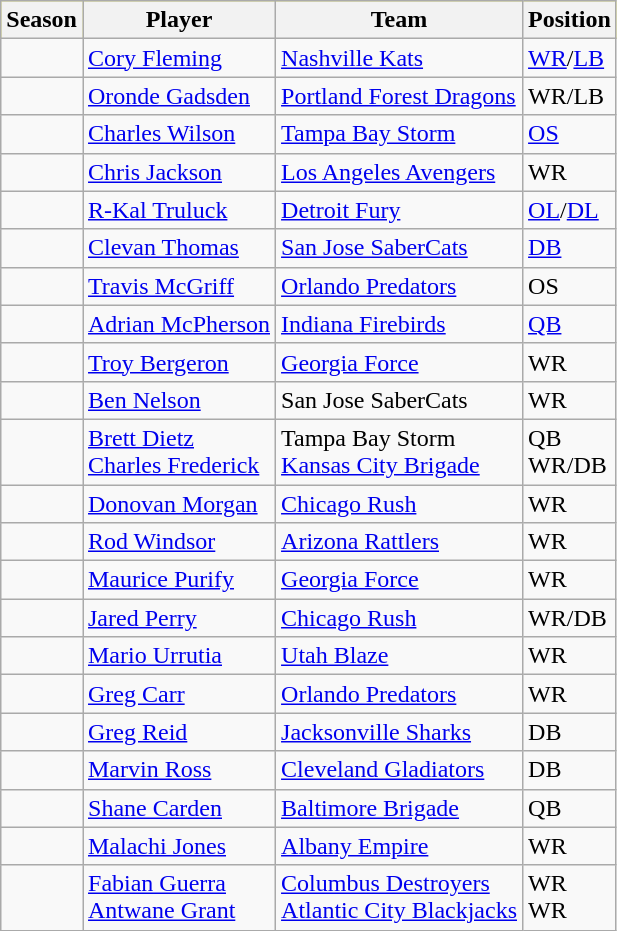<table class="wikitable">
<tr bgcolor="#efef">
<th>Season</th>
<th>Player</th>
<th>Team</th>
<th>Position</th>
</tr>
<tr>
<td align=center></td>
<td><a href='#'>Cory Fleming</a></td>
<td><a href='#'>Nashville Kats</a></td>
<td><a href='#'>WR</a>/<a href='#'>LB</a></td>
</tr>
<tr>
<td align=center></td>
<td><a href='#'>Oronde Gadsden</a></td>
<td><a href='#'>Portland Forest Dragons</a></td>
<td>WR/LB</td>
</tr>
<tr>
<td align=center></td>
<td><a href='#'>Charles Wilson</a></td>
<td><a href='#'>Tampa Bay Storm</a></td>
<td><a href='#'>OS</a></td>
</tr>
<tr>
<td align=center></td>
<td><a href='#'>Chris Jackson</a></td>
<td><a href='#'>Los Angeles Avengers</a></td>
<td>WR</td>
</tr>
<tr>
<td align=center></td>
<td><a href='#'>R-Kal Truluck</a></td>
<td><a href='#'>Detroit Fury</a></td>
<td><a href='#'>OL</a>/<a href='#'>DL</a></td>
</tr>
<tr>
<td align=center></td>
<td><a href='#'>Clevan Thomas</a></td>
<td><a href='#'>San Jose SaberCats</a></td>
<td><a href='#'>DB</a></td>
</tr>
<tr>
<td align=center></td>
<td><a href='#'>Travis McGriff</a></td>
<td><a href='#'>Orlando Predators</a></td>
<td>OS</td>
</tr>
<tr>
<td align=center></td>
<td><a href='#'>Adrian McPherson</a></td>
<td><a href='#'>Indiana Firebirds</a></td>
<td><a href='#'>QB</a></td>
</tr>
<tr>
<td align=center></td>
<td><a href='#'>Troy Bergeron</a></td>
<td><a href='#'>Georgia Force</a></td>
<td>WR</td>
</tr>
<tr>
<td align=center></td>
<td><a href='#'>Ben Nelson</a></td>
<td>San Jose SaberCats</td>
<td>WR</td>
</tr>
<tr>
<td align=center></td>
<td><a href='#'>Brett Dietz</a><br><a href='#'>Charles Frederick</a></td>
<td>Tampa Bay Storm<br><a href='#'>Kansas City Brigade</a></td>
<td>QB<br> WR/DB</td>
</tr>
<tr>
<td align=center></td>
<td><a href='#'>Donovan Morgan</a></td>
<td><a href='#'>Chicago Rush</a></td>
<td>WR</td>
</tr>
<tr>
<td align=center></td>
<td><a href='#'>Rod Windsor</a></td>
<td><a href='#'>Arizona Rattlers</a></td>
<td>WR</td>
</tr>
<tr>
<td align=center></td>
<td><a href='#'>Maurice Purify</a></td>
<td><a href='#'>Georgia Force</a></td>
<td>WR</td>
</tr>
<tr>
<td align=center></td>
<td><a href='#'>Jared Perry</a></td>
<td><a href='#'>Chicago Rush</a></td>
<td>WR/DB</td>
</tr>
<tr>
<td align=center></td>
<td><a href='#'>Mario Urrutia</a></td>
<td><a href='#'>Utah Blaze</a></td>
<td>WR</td>
</tr>
<tr>
<td align=center></td>
<td><a href='#'>Greg Carr</a></td>
<td><a href='#'>Orlando Predators</a></td>
<td>WR</td>
</tr>
<tr>
<td align=center></td>
<td><a href='#'>Greg Reid</a></td>
<td><a href='#'>Jacksonville Sharks</a></td>
<td>DB</td>
</tr>
<tr>
<td align=center></td>
<td><a href='#'>Marvin Ross</a></td>
<td><a href='#'>Cleveland Gladiators</a></td>
<td>DB</td>
</tr>
<tr>
<td align=center></td>
<td><a href='#'>Shane Carden</a></td>
<td><a href='#'>Baltimore Brigade</a></td>
<td>QB</td>
</tr>
<tr>
<td align=center></td>
<td><a href='#'>Malachi Jones</a></td>
<td><a href='#'>Albany Empire</a></td>
<td>WR</td>
</tr>
<tr>
<td align=center></td>
<td><a href='#'>Fabian Guerra</a><br><a href='#'>Antwane Grant</a></td>
<td><a href='#'>Columbus Destroyers</a><br><a href='#'>Atlantic City Blackjacks</a></td>
<td>WR<br> WR</td>
</tr>
</table>
